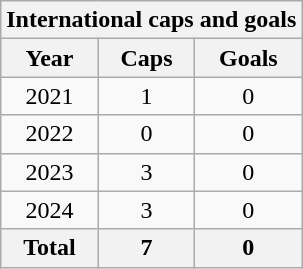<table class="wikitable sortable" style="text-align:center">
<tr>
<th colspan="3">International caps and goals</th>
</tr>
<tr>
<th>Year</th>
<th>Caps</th>
<th>Goals</th>
</tr>
<tr>
<td>2021</td>
<td>1</td>
<td>0</td>
</tr>
<tr>
<td>2022</td>
<td>0</td>
<td>0</td>
</tr>
<tr>
<td>2023</td>
<td>3</td>
<td>0</td>
</tr>
<tr>
<td>2024</td>
<td>3</td>
<td>0</td>
</tr>
<tr>
<th>Total</th>
<th>7</th>
<th>0</th>
</tr>
</table>
